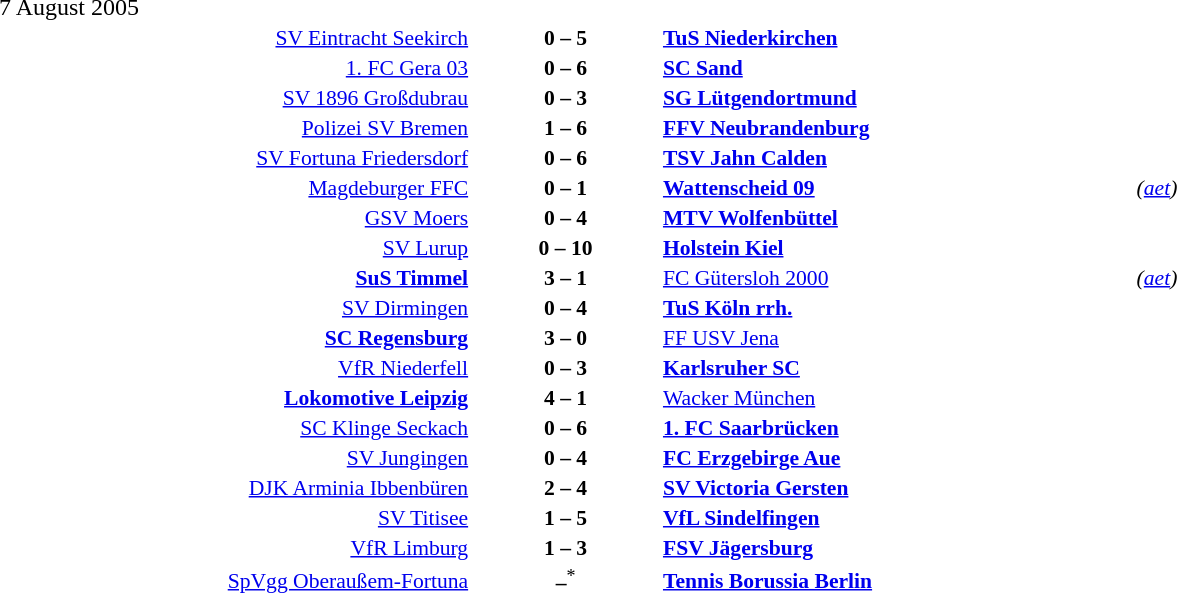<table width=100% cellspacing=1>
<tr>
<th width=25%></th>
<th width=10%></th>
<th width=25%></th>
</tr>
<tr>
<td>7 August 2005</td>
</tr>
<tr style=font-size:90%>
<td align=right><a href='#'>SV Eintracht Seekirch</a></td>
<td align=center><strong>0 – 5</strong></td>
<td><strong><a href='#'>TuS Niederkirchen</a></strong></td>
</tr>
<tr style=font-size:90%>
<td align=right><a href='#'>1. FC Gera 03</a></td>
<td align=center><strong>0 – 6</strong></td>
<td><strong><a href='#'>SC Sand</a></strong></td>
</tr>
<tr style=font-size:90%>
<td align=right><a href='#'>SV 1896 Großdubrau</a></td>
<td align=center><strong>0 – 3</strong></td>
<td><strong><a href='#'>SG Lütgendortmund</a></strong></td>
</tr>
<tr style=font-size:90%>
<td align=right><a href='#'>Polizei SV Bremen</a></td>
<td align=center><strong>1 – 6</strong></td>
<td><strong><a href='#'>FFV Neubrandenburg</a></strong></td>
</tr>
<tr style=font-size:90%>
<td align=right><a href='#'>SV Fortuna Friedersdorf</a></td>
<td align=center><strong>0 – 6</strong></td>
<td><strong><a href='#'>TSV Jahn Calden</a></strong></td>
</tr>
<tr style=font-size:90%>
<td align=right><a href='#'>Magdeburger FFC</a></td>
<td align=center><strong>0 – 1</strong></td>
<td><strong><a href='#'>Wattenscheid 09</a></strong></td>
<td><em>(<a href='#'>aet</a>)</em></td>
</tr>
<tr style=font-size:90%>
<td align=right><a href='#'>GSV Moers</a></td>
<td align=center><strong>0 – 4</strong></td>
<td><strong><a href='#'>MTV Wolfenbüttel</a></strong></td>
</tr>
<tr style=font-size:90%>
<td align=right><a href='#'>SV Lurup</a></td>
<td align=center><strong>0 – 10</strong></td>
<td><strong><a href='#'>Holstein Kiel</a></strong></td>
</tr>
<tr style=font-size:90%>
<td align=right><strong><a href='#'>SuS Timmel</a></strong></td>
<td align=center><strong>3 – 1</strong></td>
<td><a href='#'>FC Gütersloh 2000</a></td>
<td><em>(<a href='#'>aet</a>)</em></td>
</tr>
<tr style=font-size:90%>
<td align=right><a href='#'>SV Dirmingen</a></td>
<td align=center><strong>0 – 4</strong></td>
<td><strong><a href='#'>TuS Köln rrh.</a></strong></td>
</tr>
<tr style=font-size:90%>
<td align=right><strong><a href='#'>SC Regensburg</a></strong></td>
<td align=center><strong>3 – 0</strong></td>
<td><a href='#'>FF USV Jena</a></td>
</tr>
<tr style=font-size:90%>
<td align=right><a href='#'>VfR Niederfell</a></td>
<td align=center><strong>0 – 3</strong></td>
<td><strong><a href='#'>Karlsruher SC</a></strong></td>
</tr>
<tr style=font-size:90%>
<td align=right><strong><a href='#'>Lokomotive Leipzig</a></strong></td>
<td align=center><strong>4 – 1</strong></td>
<td><a href='#'>Wacker München</a></td>
</tr>
<tr style=font-size:90%>
<td align=right><a href='#'>SC Klinge Seckach</a></td>
<td align=center><strong>0 – 6</strong></td>
<td><strong><a href='#'>1. FC Saarbrücken</a></strong></td>
</tr>
<tr style=font-size:90%>
<td align=right><a href='#'>SV Jungingen</a></td>
<td align=center><strong>0 – 4</strong></td>
<td><strong><a href='#'>FC Erzgebirge Aue</a></strong></td>
</tr>
<tr style=font-size:90%>
<td align=right><a href='#'>DJK Arminia Ibbenbüren</a></td>
<td align=center><strong>2 – 4</strong></td>
<td><strong><a href='#'>SV Victoria Gersten</a></strong></td>
</tr>
<tr style=font-size:90%>
<td align=right><a href='#'>SV Titisee</a></td>
<td align=center><strong>1 – 5</strong></td>
<td><strong><a href='#'>VfL Sindelfingen</a></strong></td>
</tr>
<tr style=font-size:90%>
<td align=right><a href='#'>VfR Limburg</a></td>
<td align=center><strong>1 – 3</strong></td>
<td><strong><a href='#'>FSV Jägersburg</a></strong></td>
</tr>
<tr style=font-size:90%>
<td align=right><a href='#'>SpVgg Oberaußem-Fortuna</a></td>
<td align=center><strong>–</strong><sup>*</sup></td>
<td><strong><a href='#'>Tennis Borussia Berlin</a></strong></td>
</tr>
</table>
